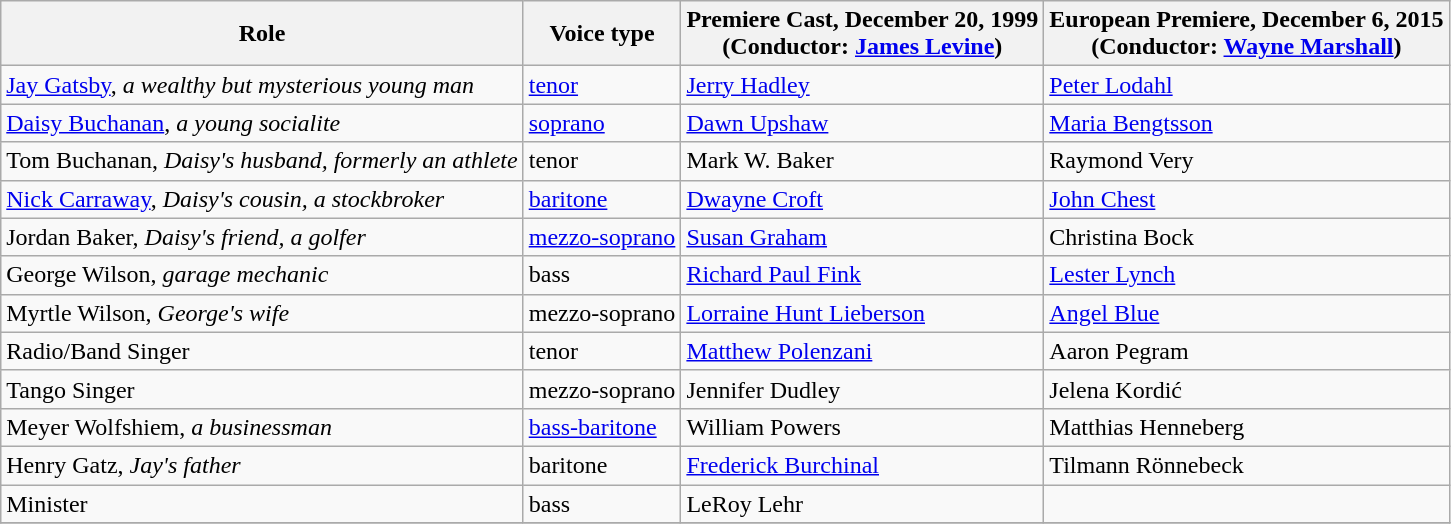<table class="wikitable">
<tr>
<th>Role</th>
<th>Voice type</th>
<th>Premiere Cast, December 20, 1999<br>(Conductor: <a href='#'>James Levine</a>)</th>
<th>European Premiere, December 6, 2015<br>(Conductor: <a href='#'>Wayne Marshall</a>)</th>
</tr>
<tr>
<td><a href='#'>Jay Gatsby</a>, <em>a wealthy but mysterious young man</em></td>
<td><a href='#'>tenor</a></td>
<td><a href='#'>Jerry Hadley</a></td>
<td><a href='#'>Peter Lodahl</a></td>
</tr>
<tr>
<td><a href='#'>Daisy Buchanan</a>, <em>a young socialite</em></td>
<td><a href='#'>soprano</a></td>
<td><a href='#'>Dawn Upshaw</a></td>
<td><a href='#'>Maria Bengtsson</a></td>
</tr>
<tr>
<td>Tom Buchanan, <em>Daisy's husband, formerly an athlete</em></td>
<td>tenor</td>
<td>Mark W. Baker</td>
<td>Raymond Very</td>
</tr>
<tr>
<td><a href='#'>Nick Carraway</a>, <em>Daisy's cousin, a stockbroker</em></td>
<td><a href='#'>baritone</a></td>
<td><a href='#'>Dwayne Croft</a></td>
<td><a href='#'>John Chest</a></td>
</tr>
<tr>
<td>Jordan Baker, <em>Daisy's friend, a golfer</em></td>
<td><a href='#'>mezzo-soprano</a></td>
<td><a href='#'>Susan Graham</a></td>
<td>Christina Bock</td>
</tr>
<tr>
<td>George Wilson, <em>garage mechanic</em></td>
<td>bass</td>
<td><a href='#'>Richard Paul Fink</a></td>
<td><a href='#'>Lester Lynch</a></td>
</tr>
<tr>
<td>Myrtle Wilson, <em>George's wife</em></td>
<td>mezzo-soprano</td>
<td><a href='#'>Lorraine Hunt Lieberson</a></td>
<td><a href='#'>Angel Blue</a></td>
</tr>
<tr>
<td>Radio/Band Singer</td>
<td>tenor</td>
<td><a href='#'>Matthew Polenzani</a></td>
<td>Aaron Pegram</td>
</tr>
<tr>
<td>Tango Singer</td>
<td>mezzo-soprano</td>
<td>Jennifer Dudley</td>
<td>Jelena Kordić</td>
</tr>
<tr>
<td>Meyer Wolfshiem, <em>a businessman</em></td>
<td><a href='#'>bass-baritone</a></td>
<td>William Powers</td>
<td>Matthias Henneberg</td>
</tr>
<tr>
<td>Henry Gatz, <em>Jay's father</em></td>
<td>baritone</td>
<td><a href='#'>Frederick Burchinal</a></td>
<td>Tilmann Rönnebeck</td>
</tr>
<tr>
<td>Minister</td>
<td>bass</td>
<td>LeRoy Lehr</td>
<td></td>
</tr>
<tr>
</tr>
</table>
